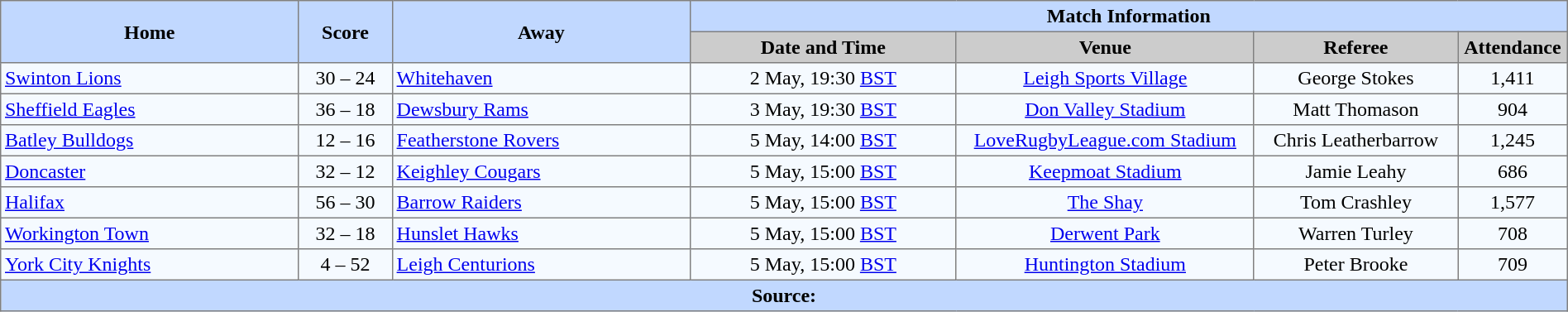<table border="1" cellpadding="3" cellspacing="0" style="border-collapse:collapse; text-align:center; width:100%;">
<tr style="background:#c1d8ff;">
<th rowspan="2" style="width:19%;">Home</th>
<th rowspan="2" style="width:6%;">Score</th>
<th rowspan="2" style="width:19%;">Away</th>
<th colspan=6>Match Information</th>
</tr>
<tr style="background:#ccc;">
<th width=17%>Date and Time</th>
<th width=19%>Venue</th>
<th width=13%>Referee</th>
<th width=7%>Attendance</th>
</tr>
<tr style="background:#f5faff;">
<td align=left> <a href='#'>Swinton Lions</a></td>
<td>30 – 24</td>
<td align=left> <a href='#'>Whitehaven</a></td>
<td>2 May, 19:30 <a href='#'>BST</a></td>
<td><a href='#'>Leigh Sports Village</a></td>
<td>George Stokes</td>
<td>1,411</td>
</tr>
<tr style="background:#f5faff;">
<td align=left> <a href='#'>Sheffield Eagles</a></td>
<td>36 – 18</td>
<td align=left> <a href='#'>Dewsbury Rams</a></td>
<td>3 May, 19:30 <a href='#'>BST</a></td>
<td><a href='#'>Don Valley Stadium</a></td>
<td>Matt Thomason</td>
<td>904</td>
</tr>
<tr style="background:#f5faff;">
<td align=left> <a href='#'>Batley Bulldogs</a></td>
<td>12 – 16</td>
<td align=left> <a href='#'>Featherstone Rovers</a></td>
<td>5 May, 14:00 <a href='#'>BST</a></td>
<td><a href='#'>LoveRugbyLeague.com Stadium</a></td>
<td>Chris Leatherbarrow</td>
<td>1,245</td>
</tr>
<tr style="background:#f5faff;">
<td align=left> <a href='#'>Doncaster</a></td>
<td>32 – 12</td>
<td align=left> <a href='#'>Keighley Cougars</a></td>
<td>5 May, 15:00 <a href='#'>BST</a></td>
<td><a href='#'>Keepmoat Stadium</a></td>
<td>Jamie Leahy</td>
<td>686</td>
</tr>
<tr style="background:#f5faff;">
<td align=left> <a href='#'>Halifax</a></td>
<td>56 – 30</td>
<td align=left> <a href='#'>Barrow Raiders</a></td>
<td>5 May, 15:00 <a href='#'>BST</a></td>
<td><a href='#'>The Shay</a></td>
<td>Tom Crashley</td>
<td>1,577</td>
</tr>
<tr style="background:#f5faff;">
<td align=left> <a href='#'>Workington Town</a></td>
<td>32 – 18</td>
<td align=left> <a href='#'>Hunslet Hawks</a></td>
<td>5 May, 15:00 <a href='#'>BST</a></td>
<td><a href='#'>Derwent Park</a></td>
<td>Warren Turley</td>
<td>708</td>
</tr>
<tr style="background:#f5faff;">
<td align=left> <a href='#'>York City Knights</a></td>
<td>4 – 52</td>
<td align=left> <a href='#'>Leigh Centurions</a></td>
<td>5 May, 15:00 <a href='#'>BST</a></td>
<td><a href='#'>Huntington Stadium</a></td>
<td>Peter Brooke</td>
<td>709</td>
</tr>
<tr style="background:#c1d8ff;">
<th colspan=12>Source:</th>
</tr>
</table>
